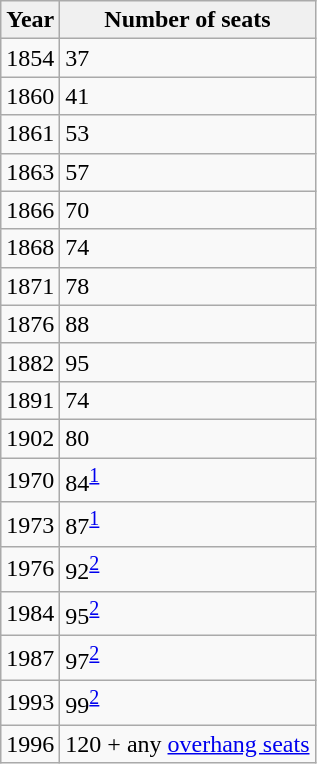<table class="wikitable">
<tr style="text-align:center; background:#f0f0f0;">
<td><strong>Year</strong></td>
<td><strong>Number of seats</strong></td>
</tr>
<tr>
<td>1854</td>
<td>37</td>
</tr>
<tr>
<td>1860</td>
<td>41</td>
</tr>
<tr>
<td>1861</td>
<td>53</td>
</tr>
<tr>
<td>1863</td>
<td>57</td>
</tr>
<tr>
<td>1866</td>
<td>70</td>
</tr>
<tr>
<td>1868</td>
<td>74</td>
</tr>
<tr>
<td>1871</td>
<td>78</td>
</tr>
<tr>
<td>1876</td>
<td>88</td>
</tr>
<tr>
<td>1882</td>
<td>95</td>
</tr>
<tr>
<td>1891</td>
<td>74</td>
</tr>
<tr>
<td>1902</td>
<td>80</td>
</tr>
<tr>
<td>1970</td>
<td>84<sup><a href='#'>1</a></sup></td>
</tr>
<tr>
<td>1973</td>
<td>87<sup><a href='#'>1</a></sup></td>
</tr>
<tr>
<td>1976</td>
<td>92<sup><a href='#'>2</a></sup></td>
</tr>
<tr>
<td>1984</td>
<td>95<sup><a href='#'>2</a></sup></td>
</tr>
<tr>
<td>1987</td>
<td>97<sup><a href='#'>2</a></sup></td>
</tr>
<tr>
<td>1993</td>
<td>99<sup><a href='#'>2</a></sup></td>
</tr>
<tr>
<td>1996</td>
<td>120 + any <a href='#'>overhang seats</a></td>
</tr>
</table>
